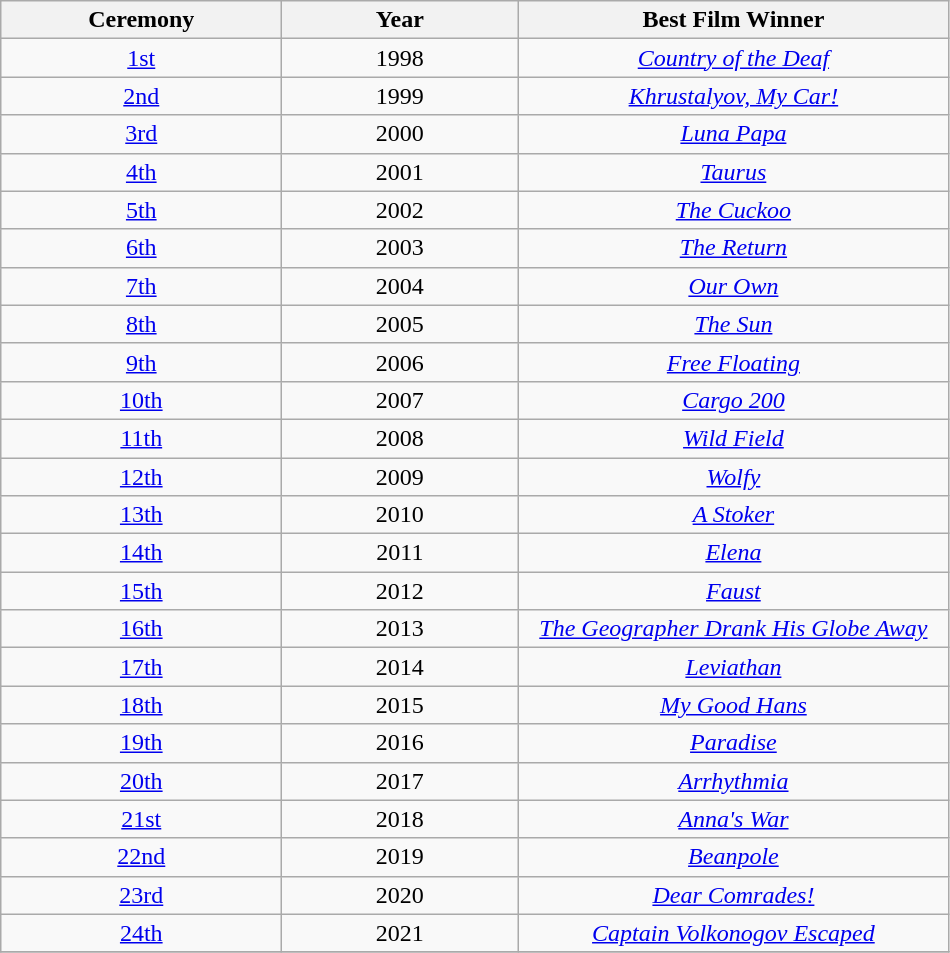<table class="sortable wikitable" style="text-align: center">
<tr>
<th width="180">Ceremony</th>
<th width="150">Year</th>
<th width="280">Best Film Winner</th>
</tr>
<tr>
<td><a href='#'>1st</a></td>
<td align="center">1998</td>
<td align="center"><em><a href='#'>Country of the Deaf</a></em></td>
</tr>
<tr>
<td><a href='#'>2nd</a></td>
<td align="center">1999</td>
<td align="center"><em><a href='#'>Khrustalyov, My Car!</a></em></td>
</tr>
<tr>
<td><a href='#'>3rd</a></td>
<td align="center">2000</td>
<td align="center"><em><a href='#'>Luna Papa</a></em></td>
</tr>
<tr>
<td><a href='#'>4th</a></td>
<td align="center">2001</td>
<td align="center"><em><a href='#'>Taurus</a></em></td>
</tr>
<tr>
<td><a href='#'>5th</a></td>
<td align="center">2002</td>
<td align="center"><em><a href='#'>The Cuckoo</a></em></td>
</tr>
<tr>
<td><a href='#'>6th</a></td>
<td align="center">2003</td>
<td align="center"><em><a href='#'>The Return</a></em></td>
</tr>
<tr>
<td><a href='#'>7th</a></td>
<td align="center">2004</td>
<td align="center"><em><a href='#'>Our Own</a></em></td>
</tr>
<tr>
<td><a href='#'>8th</a></td>
<td align="center">2005</td>
<td align="center"><em><a href='#'>The Sun</a></em></td>
</tr>
<tr>
<td><a href='#'>9th</a></td>
<td align="center">2006</td>
<td align="center"><em><a href='#'>Free Floating</a></em></td>
</tr>
<tr>
<td><a href='#'>10th</a></td>
<td align="center">2007</td>
<td align="center"><em><a href='#'>Cargo 200</a></em></td>
</tr>
<tr>
<td><a href='#'>11th</a></td>
<td align="center">2008</td>
<td align="center"><em><a href='#'>Wild Field</a></em></td>
</tr>
<tr>
<td><a href='#'>12th</a></td>
<td align="center">2009</td>
<td align="center"><em><a href='#'>Wolfy</a></em></td>
</tr>
<tr>
<td><a href='#'>13th</a></td>
<td align="center">2010</td>
<td align="center"><em><a href='#'>A Stoker</a></em></td>
</tr>
<tr>
<td><a href='#'>14th</a></td>
<td align="center">2011</td>
<td align="center"><em><a href='#'>Elena</a></em></td>
</tr>
<tr>
<td><a href='#'>15th</a></td>
<td align="center">2012</td>
<td align="center"><em><a href='#'>Faust</a></em></td>
</tr>
<tr>
<td><a href='#'>16th</a></td>
<td align="center">2013</td>
<td align="center"><em><a href='#'>The Geographer Drank His Globe Away</a></em></td>
</tr>
<tr>
<td><a href='#'>17th</a></td>
<td align="center">2014</td>
<td align="center"><em><a href='#'>Leviathan</a></em></td>
</tr>
<tr>
<td><a href='#'>18th</a></td>
<td align="center">2015</td>
<td align="center"><em><a href='#'>My Good Hans</a></em></td>
</tr>
<tr>
<td><a href='#'>19th</a></td>
<td align="center">2016</td>
<td align="center"><em><a href='#'>Paradise</a></em></td>
</tr>
<tr>
<td><a href='#'>20th</a></td>
<td align="center">2017</td>
<td align="center"><em><a href='#'>Arrhythmia</a></em></td>
</tr>
<tr>
<td><a href='#'>21st</a></td>
<td align="center">2018</td>
<td align="center"><em><a href='#'>Anna's War</a></em></td>
</tr>
<tr>
<td><a href='#'>22nd</a></td>
<td align="center">2019</td>
<td align="center"><em><a href='#'>Beanpole</a></em></td>
</tr>
<tr>
<td><a href='#'>23rd</a></td>
<td align="center">2020</td>
<td align="center"><em><a href='#'>Dear Comrades!</a></em></td>
</tr>
<tr>
<td><a href='#'>24th</a></td>
<td align="center">2021</td>
<td align="center"><em><a href='#'>Captain Volkonogov Escaped</a></em></td>
</tr>
<tr>
</tr>
</table>
